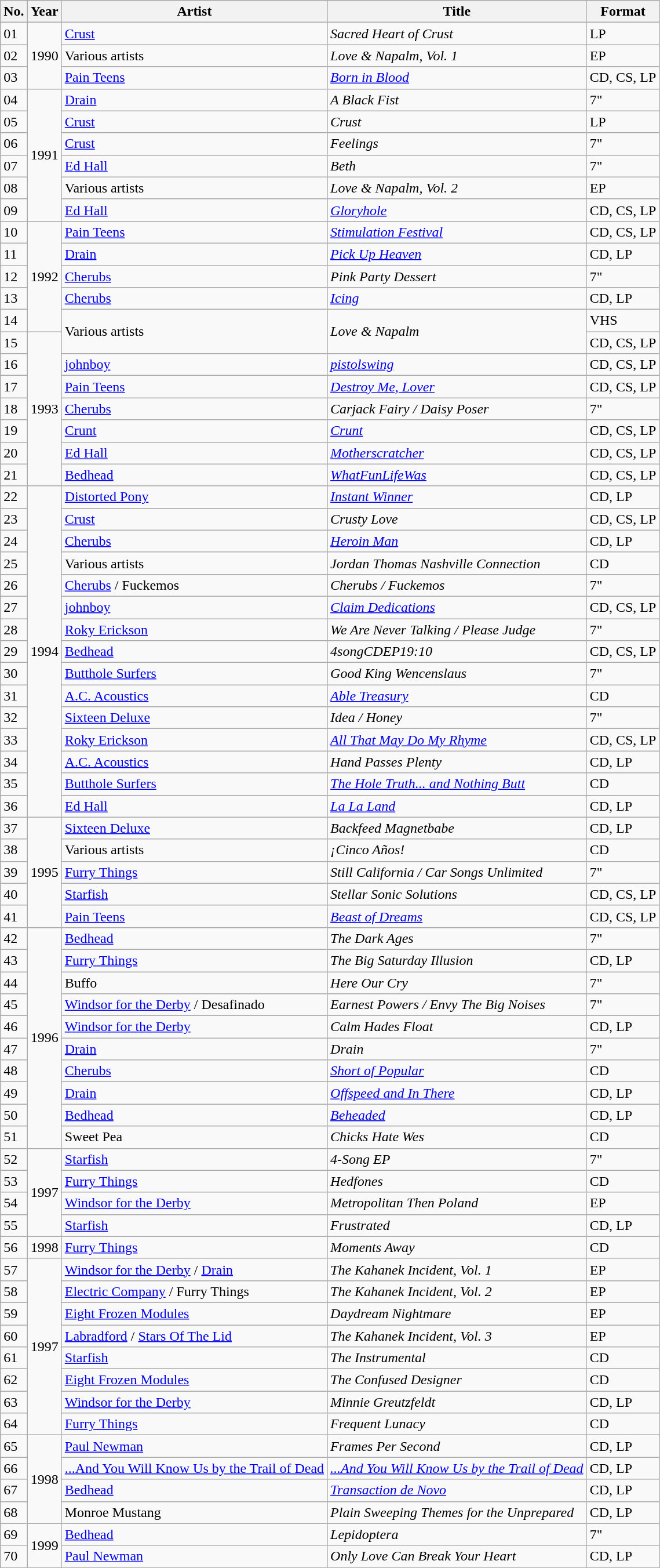<table class="wikitable sortable">
<tr>
<th>No.</th>
<th>Year</th>
<th>Artist</th>
<th>Title</th>
<th>Format</th>
</tr>
<tr>
<td>01</td>
<td rowspan="3">1990</td>
<td><a href='#'>Crust</a></td>
<td><em>Sacred Heart of Crust</em></td>
<td>LP</td>
</tr>
<tr>
<td>02</td>
<td>Various artists</td>
<td><em>Love & Napalm, Vol. 1</em></td>
<td>EP</td>
</tr>
<tr>
<td>03</td>
<td><a href='#'>Pain Teens</a></td>
<td><em><a href='#'>Born in Blood</a></em></td>
<td>CD, CS, LP</td>
</tr>
<tr>
<td>04</td>
<td rowspan="6">1991</td>
<td><a href='#'>Drain</a></td>
<td><em>A Black Fist</em></td>
<td>7"</td>
</tr>
<tr>
<td>05</td>
<td><a href='#'>Crust</a></td>
<td><em>Crust</em></td>
<td>LP</td>
</tr>
<tr>
<td>06</td>
<td><a href='#'>Crust</a></td>
<td><em>Feelings</em></td>
<td>7"</td>
</tr>
<tr>
<td>07</td>
<td><a href='#'>Ed Hall</a></td>
<td><em>Beth</em></td>
<td>7"</td>
</tr>
<tr>
<td>08</td>
<td>Various artists</td>
<td><em>Love & Napalm, Vol. 2</em></td>
<td>EP</td>
</tr>
<tr>
<td>09</td>
<td><a href='#'>Ed Hall</a></td>
<td><em><a href='#'>Gloryhole</a></em></td>
<td>CD, CS, LP</td>
</tr>
<tr>
<td>10</td>
<td rowspan="5">1992</td>
<td><a href='#'>Pain Teens</a></td>
<td><em><a href='#'>Stimulation Festival</a></em></td>
<td>CD, CS, LP</td>
</tr>
<tr>
<td>11</td>
<td><a href='#'>Drain</a></td>
<td><em><a href='#'>Pick Up Heaven</a></em></td>
<td>CD, LP</td>
</tr>
<tr>
<td>12</td>
<td><a href='#'>Cherubs</a></td>
<td><em>Pink Party Dessert</em></td>
<td>7"</td>
</tr>
<tr>
<td>13</td>
<td><a href='#'>Cherubs</a></td>
<td><em><a href='#'>Icing</a></em></td>
<td>CD, LP</td>
</tr>
<tr>
<td>14</td>
<td rowspan="2">Various artists</td>
<td rowspan="2"><em>Love & Napalm</em></td>
<td>VHS</td>
</tr>
<tr>
<td>15</td>
<td rowspan="7">1993</td>
<td>CD, CS, LP</td>
</tr>
<tr>
<td>16</td>
<td><a href='#'>johnboy</a></td>
<td><em><a href='#'>pistolswing</a></em></td>
<td>CD, CS, LP</td>
</tr>
<tr>
<td>17</td>
<td><a href='#'>Pain Teens</a></td>
<td><em><a href='#'>Destroy Me, Lover</a></em></td>
<td>CD, CS, LP</td>
</tr>
<tr>
<td>18</td>
<td><a href='#'>Cherubs</a></td>
<td><em>Carjack Fairy / Daisy Poser</em></td>
<td>7"</td>
</tr>
<tr>
<td>19</td>
<td><a href='#'>Crunt</a></td>
<td><em><a href='#'>Crunt</a></em></td>
<td>CD, CS, LP</td>
</tr>
<tr>
<td>20</td>
<td><a href='#'>Ed Hall</a></td>
<td><em><a href='#'>Motherscratcher</a></em></td>
<td>CD, CS, LP</td>
</tr>
<tr>
<td>21</td>
<td><a href='#'>Bedhead</a></td>
<td><em><a href='#'>WhatFunLifeWas</a></em></td>
<td>CD, CS, LP</td>
</tr>
<tr>
<td>22</td>
<td rowspan="15">1994</td>
<td><a href='#'>Distorted Pony</a></td>
<td><em><a href='#'>Instant Winner</a></em></td>
<td>CD, LP</td>
</tr>
<tr>
<td>23</td>
<td><a href='#'>Crust</a></td>
<td><em>Crusty Love</em></td>
<td>CD, CS, LP</td>
</tr>
<tr>
<td>24</td>
<td><a href='#'>Cherubs</a></td>
<td><em><a href='#'>Heroin Man</a></em></td>
<td>CD, LP</td>
</tr>
<tr>
<td>25</td>
<td>Various artists</td>
<td><em>Jordan Thomas Nashville Connection</em></td>
<td>CD</td>
</tr>
<tr>
<td>26</td>
<td><a href='#'>Cherubs</a> / Fuckemos</td>
<td><em>Cherubs / Fuckemos</em></td>
<td>7"</td>
</tr>
<tr>
<td>27</td>
<td><a href='#'>johnboy</a></td>
<td><em><a href='#'>Claim Dedications</a></em></td>
<td>CD, CS, LP</td>
</tr>
<tr>
<td>28</td>
<td><a href='#'>Roky Erickson</a></td>
<td><em>We Are Never Talking / Please Judge</em></td>
<td>7"</td>
</tr>
<tr>
<td>29</td>
<td><a href='#'>Bedhead</a></td>
<td><em>4songCDEP19:10</em></td>
<td>CD, CS, LP</td>
</tr>
<tr>
<td>30</td>
<td><a href='#'>Butthole Surfers</a></td>
<td><em>Good King Wencenslaus</em></td>
<td>7"</td>
</tr>
<tr>
<td>31</td>
<td><a href='#'>A.C. Acoustics</a></td>
<td><em><a href='#'>Able Treasury</a></em></td>
<td>CD</td>
</tr>
<tr>
<td>32</td>
<td><a href='#'>Sixteen Deluxe</a></td>
<td><em>Idea / Honey</em></td>
<td>7"</td>
</tr>
<tr>
<td>33</td>
<td><a href='#'>Roky Erickson</a></td>
<td><em><a href='#'>All That May Do My Rhyme</a></em></td>
<td>CD, CS, LP</td>
</tr>
<tr>
<td>34</td>
<td><a href='#'>A.C. Acoustics</a></td>
<td><em>Hand Passes Plenty</em></td>
<td>CD, LP</td>
</tr>
<tr>
<td>35</td>
<td><a href='#'>Butthole Surfers</a></td>
<td><em><a href='#'>The Hole Truth... and Nothing Butt</a></em></td>
<td>CD</td>
</tr>
<tr>
<td>36</td>
<td><a href='#'>Ed Hall</a></td>
<td><em><a href='#'>La La Land</a></em></td>
<td>CD, LP</td>
</tr>
<tr>
<td>37</td>
<td rowspan="5">1995</td>
<td><a href='#'>Sixteen Deluxe</a></td>
<td><em>Backfeed Magnetbabe</em></td>
<td>CD, LP</td>
</tr>
<tr>
<td>38</td>
<td>Various artists</td>
<td><em>¡Cinco Años!</em></td>
<td>CD</td>
</tr>
<tr>
<td>39</td>
<td><a href='#'>Furry Things</a></td>
<td><em>Still California / Car Songs Unlimited</em></td>
<td>7"</td>
</tr>
<tr>
<td>40</td>
<td><a href='#'>Starfish</a></td>
<td><em>Stellar Sonic Solutions</em></td>
<td>CD, CS, LP</td>
</tr>
<tr>
<td>41</td>
<td><a href='#'>Pain Teens</a></td>
<td><em><a href='#'>Beast of Dreams</a></em></td>
<td>CD, CS, LP</td>
</tr>
<tr>
<td>42</td>
<td rowspan="10">1996</td>
<td><a href='#'>Bedhead</a></td>
<td><em>The Dark Ages</em></td>
<td>7"</td>
</tr>
<tr>
<td>43</td>
<td><a href='#'>Furry Things</a></td>
<td><em>The Big Saturday Illusion</em></td>
<td>CD, LP</td>
</tr>
<tr>
<td>44</td>
<td>Buffo</td>
<td><em>Here Our Cry</em></td>
<td>7"</td>
</tr>
<tr>
<td>45</td>
<td><a href='#'>Windsor for the Derby</a> / Desafinado</td>
<td><em>Earnest Powers / Envy The Big Noises</em></td>
<td>7"</td>
</tr>
<tr>
<td>46</td>
<td><a href='#'>Windsor for the Derby</a></td>
<td><em>Calm Hades Float</em></td>
<td>CD, LP</td>
</tr>
<tr>
<td>47</td>
<td><a href='#'>Drain</a></td>
<td><em>Drain</em></td>
<td>7"</td>
</tr>
<tr>
<td>48</td>
<td><a href='#'>Cherubs</a></td>
<td><em><a href='#'>Short of Popular</a></em></td>
<td>CD</td>
</tr>
<tr>
<td>49</td>
<td><a href='#'>Drain</a></td>
<td><em><a href='#'>Offspeed and In There</a></em></td>
<td>CD, LP</td>
</tr>
<tr>
<td>50</td>
<td><a href='#'>Bedhead</a></td>
<td><em><a href='#'>Beheaded</a></em></td>
<td>CD, LP</td>
</tr>
<tr>
<td>51</td>
<td>Sweet Pea</td>
<td><em>Chicks Hate Wes</em></td>
<td>CD</td>
</tr>
<tr>
<td>52</td>
<td rowspan="4">1997</td>
<td><a href='#'>Starfish</a></td>
<td><em>4-Song EP</em></td>
<td>7"</td>
</tr>
<tr>
<td>53</td>
<td><a href='#'>Furry Things</a></td>
<td><em>Hedfones</em></td>
<td>CD</td>
</tr>
<tr>
<td>54</td>
<td><a href='#'>Windsor for the Derby</a></td>
<td><em>Metropolitan Then Poland</em></td>
<td>EP</td>
</tr>
<tr>
<td>55</td>
<td><a href='#'>Starfish</a></td>
<td><em>Frustrated</em></td>
<td>CD, LP</td>
</tr>
<tr>
<td>56</td>
<td>1998</td>
<td><a href='#'>Furry Things</a></td>
<td><em>Moments Away</em></td>
<td>CD</td>
</tr>
<tr>
<td>57</td>
<td rowspan="8">1997</td>
<td><a href='#'>Windsor for the Derby</a> / <a href='#'>Drain</a></td>
<td><em>The Kahanek Incident, Vol. 1</em></td>
<td>EP</td>
</tr>
<tr>
<td>58</td>
<td><a href='#'>Electric Company</a> / Furry Things</td>
<td><em>The Kahanek Incident, Vol. 2</em></td>
<td>EP</td>
</tr>
<tr>
<td>59</td>
<td><a href='#'>Eight Frozen Modules</a></td>
<td><em>Daydream Nightmare</em></td>
<td>EP</td>
</tr>
<tr>
<td>60</td>
<td><a href='#'>Labradford</a> / <a href='#'>Stars Of The Lid</a></td>
<td><em>The Kahanek Incident, Vol. 3</em></td>
<td>EP</td>
</tr>
<tr>
<td>61</td>
<td><a href='#'>Starfish</a></td>
<td><em>The Instrumental</em></td>
<td>CD</td>
</tr>
<tr>
<td>62</td>
<td><a href='#'>Eight Frozen Modules</a></td>
<td><em>The Confused Designer</em></td>
<td>CD</td>
</tr>
<tr>
<td>63</td>
<td><a href='#'>Windsor for the Derby</a></td>
<td><em>Minnie Greutzfeldt</em></td>
<td>CD, LP</td>
</tr>
<tr>
<td>64</td>
<td><a href='#'>Furry Things</a></td>
<td><em>Frequent Lunacy</em></td>
<td>CD</td>
</tr>
<tr>
<td>65</td>
<td rowspan="4">1998</td>
<td><a href='#'>Paul Newman</a></td>
<td><em>Frames Per Second</em></td>
<td>CD, LP</td>
</tr>
<tr>
<td>66</td>
<td><a href='#'>...And You Will Know Us by the Trail of Dead</a></td>
<td><em><a href='#'>...And You Will Know Us by the Trail of Dead</a></em></td>
<td>CD, LP</td>
</tr>
<tr>
<td>67</td>
<td><a href='#'>Bedhead</a></td>
<td><em><a href='#'>Transaction de Novo</a></em></td>
<td>CD, LP</td>
</tr>
<tr>
<td>68</td>
<td>Monroe Mustang</td>
<td><em>Plain Sweeping Themes for the Unprepared</em></td>
<td>CD, LP</td>
</tr>
<tr>
<td>69</td>
<td rowspan="2">1999</td>
<td><a href='#'>Bedhead</a></td>
<td><em>Lepidoptera</em></td>
<td>7"</td>
</tr>
<tr>
<td>70</td>
<td><a href='#'>Paul Newman</a></td>
<td><em>Only Love Can Break Your Heart</em></td>
<td>CD, LP</td>
</tr>
</table>
